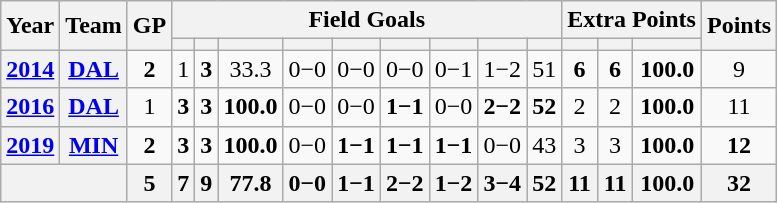<table class="wikitable" style="text-align:center;">
<tr>
<th rowspan="2">Year</th>
<th rowspan="2">Team</th>
<th rowspan="2">GP</th>
<th colspan="9">Field Goals</th>
<th colspan="3">Extra Points</th>
<th rowspan="2">Points</th>
</tr>
<tr>
<th></th>
<th></th>
<th></th>
<th></th>
<th></th>
<th></th>
<th></th>
<th></th>
<th></th>
<th></th>
<th></th>
<th></th>
</tr>
<tr>
<th><a href='#'>2014</a></th>
<th><a href='#'>DAL</a></th>
<td><strong>2</strong></td>
<td>1</td>
<td><strong>3</strong></td>
<td>33.3</td>
<td>0−0</td>
<td>0−0</td>
<td>0−0</td>
<td>0−1</td>
<td>1−2</td>
<td>51</td>
<td><strong>6</strong></td>
<td><strong>6</strong></td>
<td><strong>100.0</strong></td>
<td>9</td>
</tr>
<tr>
<th><a href='#'>2016</a></th>
<th><a href='#'>DAL</a></th>
<td>1</td>
<td><strong>3</strong></td>
<td><strong>3</strong></td>
<td><strong>100.0</strong></td>
<td>0−0</td>
<td>0−0</td>
<td><strong>1−1</strong></td>
<td>0−0</td>
<td><strong>2−2</strong></td>
<td><strong>52</strong></td>
<td>2</td>
<td>2</td>
<td><strong>100.0</strong></td>
<td>11</td>
</tr>
<tr>
<th><a href='#'>2019</a></th>
<th><a href='#'>MIN</a></th>
<td><strong>2</strong></td>
<td><strong>3</strong></td>
<td><strong>3</strong></td>
<td><strong>100.0</strong></td>
<td>0−0</td>
<td><strong>1−1</strong></td>
<td><strong>1−1</strong></td>
<td><strong>1−1</strong></td>
<td>0−0</td>
<td>43</td>
<td>3</td>
<td>3</td>
<td><strong>100.0</strong></td>
<td><strong>12</strong></td>
</tr>
<tr>
<th colspan="2"></th>
<th>5</th>
<th>7</th>
<th>9</th>
<th>77.8</th>
<th>0−0</th>
<th>1−1</th>
<th>2−2</th>
<th>1−2</th>
<th>3−4</th>
<th>52</th>
<th>11</th>
<th>11</th>
<th>100.0</th>
<th>32</th>
</tr>
</table>
